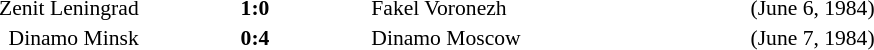<table style="width:100%;" cellspacing="1">
<tr>
<th width=20%></th>
<th width=12%></th>
<th width=20%></th>
<th></th>
</tr>
<tr style=font-size:90%>
<td align=right>Zenit Leningrad</td>
<td align=center><strong>1:0</strong></td>
<td>Fakel Voronezh</td>
<td> (June 6, 1984)</td>
</tr>
<tr style=font-size:90%>
<td align=right>Dinamo Minsk</td>
<td align=center><strong>0:4</strong></td>
<td>Dinamo Moscow</td>
<td>(June 7, 1984)</td>
</tr>
</table>
